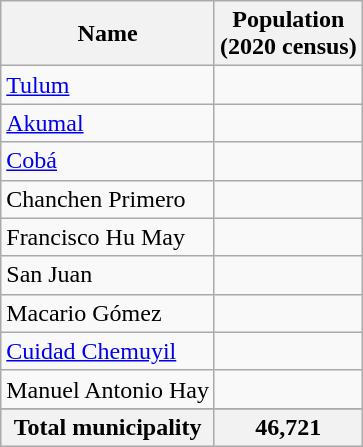<table class="wikitable sortable">
<tr>
<th>Name</th>
<th>Population<br>(2020 census)</th>
</tr>
<tr>
<td><a href='#'>Tulum</a></td>
<td></td>
</tr>
<tr>
<td><a href='#'>Akumal</a></td>
<td></td>
</tr>
<tr>
<td><a href='#'>Cobá</a></td>
<td></td>
</tr>
<tr>
<td>Chanchen Primero</td>
<td></td>
</tr>
<tr>
<td>Francisco Hu May</td>
<td></td>
</tr>
<tr>
<td>San Juan</td>
<td></td>
</tr>
<tr>
<td>Macario Gómez</td>
<td></td>
</tr>
<tr>
<td><a href='#'>Cuidad Chemuyil</a></td>
<td></td>
</tr>
<tr>
<td>Manuel Antonio Hay</td>
<td></td>
</tr>
<tr>
</tr>
<tr>
<th>Total municipality</th>
<th>46,721</th>
</tr>
</table>
